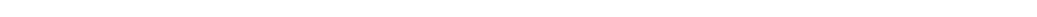<table style="width:88%; text-align:center;">
<tr style="color:white;">
<td style="background:"><strong>26</strong></td>
<td style="background:"><strong>3</strong></td>
<td style="background:"><strong>34</strong></td>
</tr>
</table>
